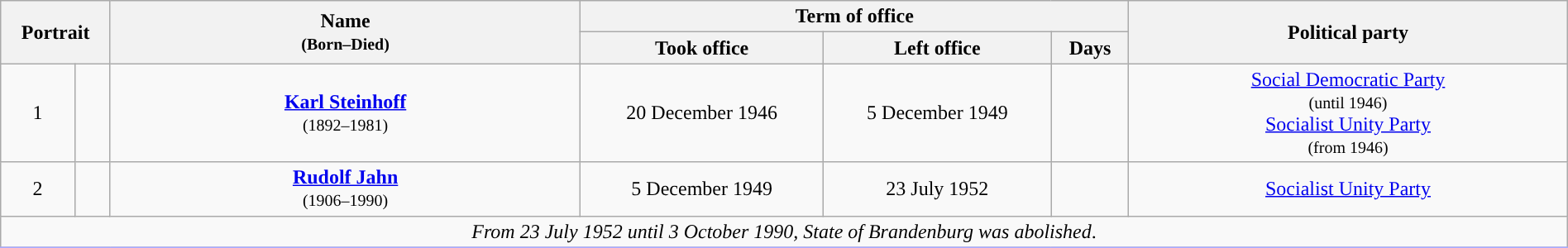<table class="wikitable" style="text-align:center; width:100%; border:1px #AAAAFF solid">
<tr>
<th width=80px rowspan=2 colspan=2>Portrait</th>
<th width=30% rowspan=2>Name<br><small>(Born–Died)</small></th>
<th width=35% colspan=3>Term of office</th>
<th width=28% rowspan=2>Political party</th>
</tr>
<tr>
<th>Took office</th>
<th>Left office</th>
<th>Days</th>
</tr>
<tr>
<td style="background:">1</td>
<td></td>
<td><strong><a href='#'>Karl Steinhoff</a></strong><br><small>(1892–1981)</small></td>
<td>20 December 1946</td>
<td>5 December 1949</td>
<td></td>
<td><a href='#'>Social Democratic Party</a><br><small>(until 1946)</small><br><a href='#'>Socialist Unity Party</a><br><small>(from 1946)</small></td>
</tr>
<tr>
<td style="background:">2</td>
<td></td>
<td><strong><a href='#'>Rudolf Jahn</a></strong><br><small>(1906–1990)</small></td>
<td>5 December 1949</td>
<td>23 July 1952</td>
<td></td>
<td><a href='#'>Socialist Unity Party</a></td>
</tr>
<tr>
<td colspan="7"><em>From 23 July 1952 until 3 October 1990, State of Brandenburg was abolished</em>.</td>
</tr>
<tr>
</tr>
</table>
